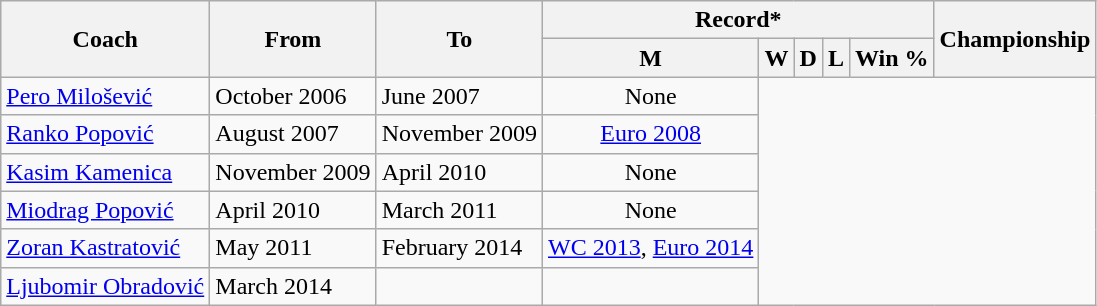<table class="wikitable" style="text-align: center">
<tr>
<th rowspan="2">Coach</th>
<th rowspan="2">From</th>
<th rowspan="2">To</th>
<th colspan="5">Record*</th>
<th rowspan="2">Championship</th>
</tr>
<tr>
<th>M</th>
<th>W</th>
<th>D</th>
<th>L</th>
<th>Win %</th>
</tr>
<tr>
<td align=left> <a href='#'>Pero Milošević</a></td>
<td align=left>October 2006</td>
<td align=left>June 2007<br></td>
<td>None</td>
</tr>
<tr>
<td align=left> <a href='#'>Ranko Popović</a></td>
<td align=left>August 2007</td>
<td align=left>November 2009<br></td>
<td><a href='#'>Euro 2008</a></td>
</tr>
<tr>
<td align=left> <a href='#'>Kasim Kamenica</a></td>
<td align=left>November 2009</td>
<td align=left>April 2010<br></td>
<td>None</td>
</tr>
<tr>
<td align=left> <a href='#'>Miodrag Popović</a></td>
<td align=left>April 2010</td>
<td align=left>March 2011<br></td>
<td>None</td>
</tr>
<tr>
<td align=left> <a href='#'>Zoran Kastratović</a></td>
<td align=left>May 2011</td>
<td align=left>February 2014<br></td>
<td><a href='#'>WC 2013</a>, <a href='#'>Euro 2014</a></td>
</tr>
<tr>
<td align=left> <a href='#'>Ljubomir Obradović</a></td>
<td align=left>March 2014</td>
<td align=left><br></td>
<td></td>
</tr>
</table>
